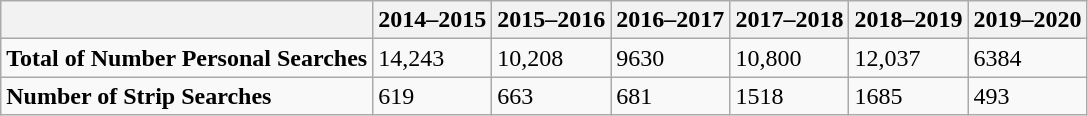<table class="wikitable">
<tr>
<th></th>
<th>2014–2015</th>
<th>2015–2016</th>
<th>2016–2017</th>
<th>2017–2018</th>
<th>2018–2019</th>
<th>2019–2020</th>
</tr>
<tr>
<td><strong>Total of Number Personal Searches</strong></td>
<td>14,243</td>
<td>10,208</td>
<td>9630</td>
<td>10,800</td>
<td>12,037</td>
<td>6384</td>
</tr>
<tr>
<td><strong>Number of Strip Searches</strong></td>
<td>619</td>
<td>663</td>
<td>681</td>
<td>1518</td>
<td>1685</td>
<td>493</td>
</tr>
</table>
